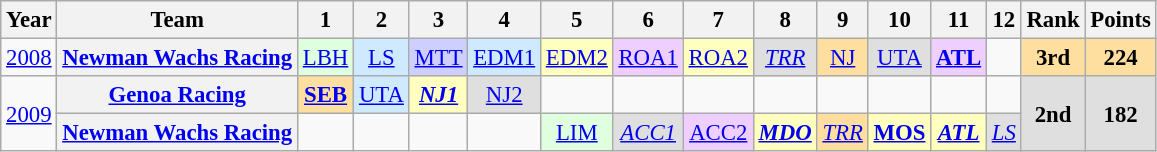<table class="wikitable" style="text-align:center; font-size:95%">
<tr>
<th>Year</th>
<th>Team</th>
<th>1</th>
<th>2</th>
<th>3</th>
<th>4</th>
<th>5</th>
<th>6</th>
<th>7</th>
<th>8</th>
<th>9</th>
<th>10</th>
<th>11</th>
<th>12</th>
<th>Rank</th>
<th>Points</th>
</tr>
<tr>
<td><a href='#'>2008</a></td>
<th><a href='#'>Newman Wachs Racing</a></th>
<td style="background:#DFFFDF;"><a href='#'>LBH</a><br></td>
<td style="background:#CFEAFF;"><a href='#'>LS</a><br></td>
<td style="background:#CFCFFF;"><a href='#'>MTT</a><br></td>
<td style="background:#CFEAFF;"><a href='#'>EDM1</a><br></td>
<td style="background:#FFFFBF;"><a href='#'>EDM2</a><br></td>
<td style="background:#EFCFFF;"><a href='#'>ROA1</a><br></td>
<td style="background:#FFFFBF;"><a href='#'>ROA2</a><br></td>
<td style="background:#DFDFDF;"><em><a href='#'>TRR</a></em><br></td>
<td style="background:#FFDF9F;"><a href='#'>NJ</a><br></td>
<td style="background:#DFDFDF;"><a href='#'>UTA</a><br></td>
<td style="background:#EFCFFF;"><strong><a href='#'>ATL</a></strong><br></td>
<td></td>
<td style="background:#FFDF9F;"><strong>3rd</strong></td>
<td style="background:#FFDF9F;"><strong>224</strong></td>
</tr>
<tr>
<td rowspan=2><a href='#'>2009</a></td>
<th><a href='#'>Genoa Racing</a></th>
<td style="background:#FFDF9F;"><strong><a href='#'>SEB</a></strong><br></td>
<td style="background:#CFEAFF;"><a href='#'>UTA</a><br></td>
<td style="background:#FFFFBF;"><strong><em><a href='#'>NJ1</a></em></strong><br></td>
<td style="background:#DFDFDF;"><a href='#'>NJ2</a><br></td>
<td></td>
<td></td>
<td></td>
<td></td>
<td></td>
<td></td>
<td></td>
<td></td>
<td rowspan=2 style="background:#DFDFDF;"><strong>2nd</strong></td>
<td rowspan=2 style="background:#DFDFDF;"><strong>182</strong></td>
</tr>
<tr>
<th><a href='#'>Newman Wachs Racing</a></th>
<td></td>
<td></td>
<td></td>
<td></td>
<td style="background:#DFFFDF;"><a href='#'>LIM</a><br></td>
<td style="background:#DFDFDF;"><em><a href='#'>ACC1</a></em><br></td>
<td style="background:#EFCFFF;"><a href='#'>ACC2</a><br></td>
<td style="background:#FFFFBF;"><strong><em><a href='#'>MDO</a></em></strong><br></td>
<td style="background:#FFDF9F;"><em><a href='#'>TRR</a></em><br></td>
<td style="background:#FFFFBF;"><strong><a href='#'>MOS</a></strong><br></td>
<td style="background:#FFFFBF;"><strong><em><a href='#'>ATL</a></em></strong><br></td>
<td style="background:#DFDFDF;"><em><a href='#'>LS</a></em><br></td>
</tr>
</table>
